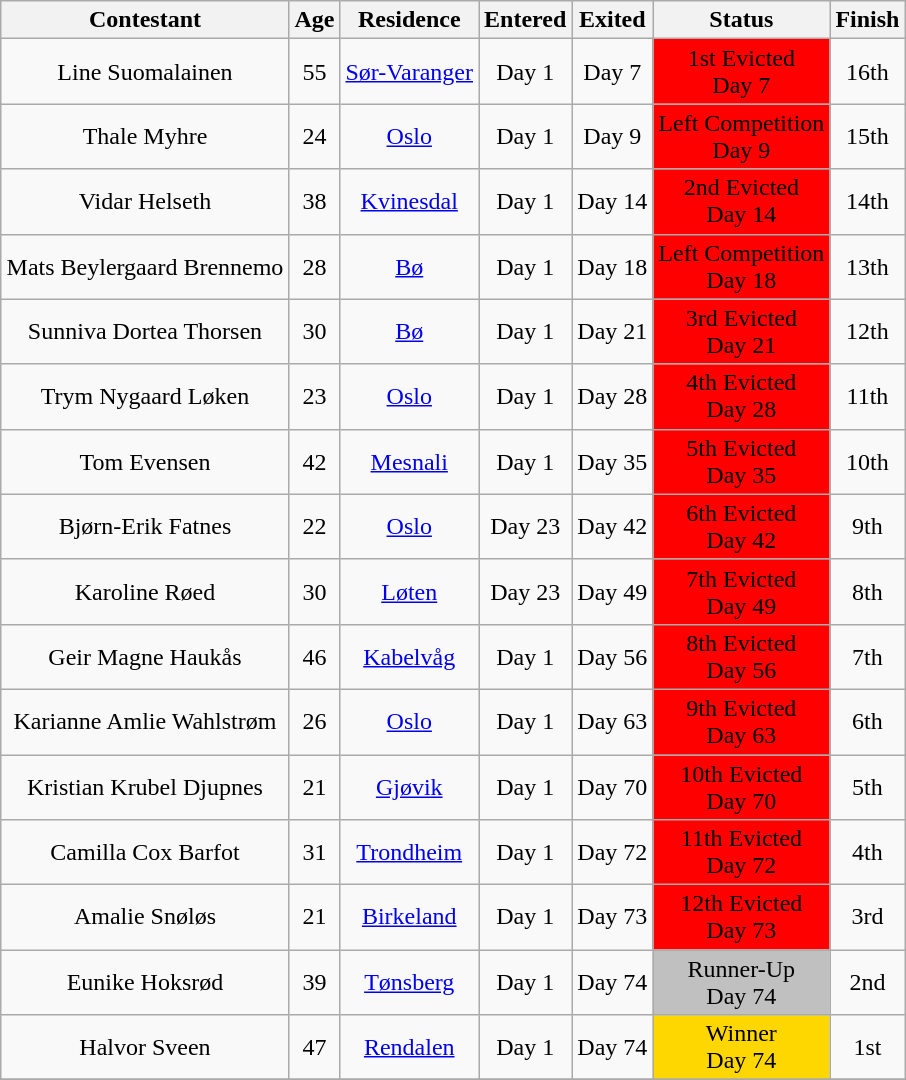<table class="wikitable sortable" style="margin:auto; text-align:center">
<tr>
<th>Contestant</th>
<th>Age</th>
<th>Residence</th>
<th>Entered</th>
<th>Exited</th>
<th>Status</th>
<th>Finish</th>
</tr>
<tr>
<td>Line Suomalainen</td>
<td>55</td>
<td><a href='#'>Sør-Varanger</a></td>
<td>Day 1</td>
<td>Day 7</td>
<td style="background:#ff0000;">1st Evicted<br>Day 7</td>
<td>16th</td>
</tr>
<tr>
<td>Thale Myhre</td>
<td>24</td>
<td><a href='#'>Oslo</a></td>
<td>Day 1</td>
<td>Day 9</td>
<td style="background:#ff0000;">Left Competition<br>Day 9</td>
<td>15th</td>
</tr>
<tr>
<td>Vidar Helseth</td>
<td>38</td>
<td><a href='#'>Kvinesdal</a></td>
<td>Day 1</td>
<td>Day 14</td>
<td style="background:#ff0000;">2nd Evicted<br>Day 14</td>
<td>14th</td>
</tr>
<tr>
<td>Mats Beylergaard Brennemo</td>
<td>28</td>
<td><a href='#'>Bø</a></td>
<td>Day 1</td>
<td>Day 18</td>
<td style="background:#ff0000;">Left Competition<br>Day 18</td>
<td>13th</td>
</tr>
<tr>
<td>Sunniva Dortea Thorsen</td>
<td>30</td>
<td><a href='#'>Bø</a></td>
<td>Day 1</td>
<td>Day 21</td>
<td style="background:#ff0000;">3rd Evicted<br>Day 21</td>
<td>12th</td>
</tr>
<tr>
<td>Trym Nygaard Løken</td>
<td>23</td>
<td><a href='#'>Oslo</a></td>
<td>Day 1</td>
<td>Day 28</td>
<td style="background:#ff0000;">4th Evicted<br>Day 28</td>
<td>11th</td>
</tr>
<tr>
<td>Tom Evensen</td>
<td>42</td>
<td><a href='#'>Mesnali</a></td>
<td>Day 1</td>
<td>Day 35</td>
<td style="background:#ff0000;">5th Evicted<br>Day 35</td>
<td>10th</td>
</tr>
<tr>
<td>Bjørn-Erik Fatnes</td>
<td>22</td>
<td><a href='#'>Oslo</a></td>
<td>Day 23</td>
<td>Day 42</td>
<td style="background:#ff0000;">6th Evicted<br>Day 42</td>
<td>9th</td>
</tr>
<tr>
<td>Karoline Røed</td>
<td>30</td>
<td><a href='#'>Løten</a></td>
<td>Day 23</td>
<td>Day 49</td>
<td style="background:#ff0000;">7th Evicted<br>Day 49</td>
<td>8th</td>
</tr>
<tr>
<td>Geir Magne Haukås</td>
<td>46</td>
<td><a href='#'>Kabelvåg</a></td>
<td>Day 1</td>
<td>Day 56</td>
<td style="background:#ff0000;">8th Evicted<br>Day 56</td>
<td>7th</td>
</tr>
<tr>
<td>Karianne Amlie Wahlstrøm</td>
<td>26</td>
<td><a href='#'>Oslo</a></td>
<td>Day 1</td>
<td>Day 63</td>
<td style="background:#ff0000;">9th Evicted<br>Day 63</td>
<td>6th</td>
</tr>
<tr>
<td>Kristian Krubel Djupnes</td>
<td>21</td>
<td><a href='#'>Gjøvik</a></td>
<td>Day 1</td>
<td>Day 70</td>
<td style="background:#ff0000;">10th Evicted<br>Day 70</td>
<td>5th</td>
</tr>
<tr>
<td>Camilla Cox Barfot</td>
<td>31</td>
<td><a href='#'>Trondheim</a></td>
<td>Day 1</td>
<td>Day 72</td>
<td style="background:#ff0000;">11th Evicted<br>Day 72</td>
<td>4th</td>
</tr>
<tr>
<td>Amalie Snøløs</td>
<td>21</td>
<td><a href='#'>Birkeland</a></td>
<td>Day 1</td>
<td>Day 73</td>
<td style="background:#ff0000;">12th Evicted<br>Day 73</td>
<td>3rd</td>
</tr>
<tr>
<td>Eunike Hoksrød</td>
<td>39</td>
<td><a href='#'>Tønsberg</a></td>
<td>Day 1</td>
<td>Day 74</td>
<td style="background:silver;">Runner-Up<br>Day 74</td>
<td>2nd</td>
</tr>
<tr>
<td>Halvor Sveen</td>
<td>47</td>
<td><a href='#'>Rendalen</a></td>
<td>Day 1</td>
<td>Day 74</td>
<td style="background:gold;">Winner<br>Day 74</td>
<td>1st</td>
</tr>
<tr>
</tr>
</table>
